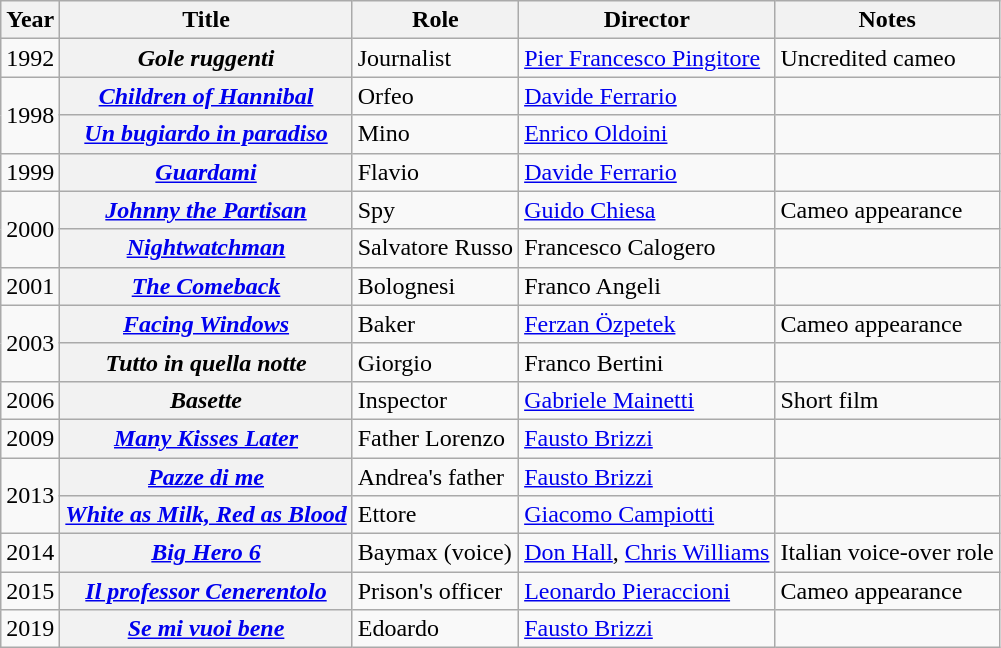<table class="wikitable plainrowheaders" style="text-align:left">
<tr>
<th>Year</th>
<th>Title</th>
<th>Role</th>
<th>Director</th>
<th>Notes</th>
</tr>
<tr>
<td>1992</td>
<th scope="row"><em>Gole ruggenti</em></th>
<td>Journalist</td>
<td><a href='#'>Pier Francesco Pingitore</a></td>
<td>Uncredited cameo</td>
</tr>
<tr>
<td rowspan="2">1998</td>
<th scope="row"><em><a href='#'>Children of Hannibal</a></em></th>
<td>Orfeo</td>
<td><a href='#'>Davide Ferrario</a></td>
<td></td>
</tr>
<tr>
<th scope="row"><em><a href='#'>Un bugiardo in paradiso</a></em></th>
<td>Mino</td>
<td><a href='#'>Enrico Oldoini</a></td>
<td></td>
</tr>
<tr>
<td>1999</td>
<th scope="row"><em><a href='#'>Guardami</a></em></th>
<td>Flavio</td>
<td><a href='#'>Davide Ferrario</a></td>
<td></td>
</tr>
<tr>
<td rowspan="2">2000</td>
<th scope="row"><em><a href='#'>Johnny the Partisan</a></em></th>
<td>Spy</td>
<td><a href='#'>Guido Chiesa</a></td>
<td>Cameo appearance</td>
</tr>
<tr>
<th scope="row"><em><a href='#'>Nightwatchman</a></em></th>
<td>Salvatore Russo</td>
<td>Francesco Calogero</td>
<td></td>
</tr>
<tr>
<td>2001</td>
<th scope="row"><em><a href='#'>The Comeback</a></em></th>
<td>Bolognesi</td>
<td>Franco Angeli</td>
<td></td>
</tr>
<tr>
<td rowspan="2">2003</td>
<th scope="row"><em><a href='#'>Facing Windows</a></em></th>
<td>Baker</td>
<td><a href='#'>Ferzan Özpetek</a></td>
<td>Cameo appearance</td>
</tr>
<tr>
<th scope="row"><em>Tutto in quella notte</em></th>
<td>Giorgio</td>
<td>Franco Bertini</td>
<td></td>
</tr>
<tr>
<td>2006</td>
<th scope="row"><em>Basette</em></th>
<td>Inspector</td>
<td><a href='#'>Gabriele Mainetti</a></td>
<td>Short film</td>
</tr>
<tr>
<td>2009</td>
<th scope="row"><em><a href='#'>Many Kisses Later</a></em></th>
<td>Father Lorenzo</td>
<td><a href='#'>Fausto Brizzi</a></td>
<td></td>
</tr>
<tr>
<td rowspan="2">2013</td>
<th scope="row"><em><a href='#'>Pazze di me</a></em></th>
<td>Andrea's father</td>
<td><a href='#'>Fausto Brizzi</a></td>
<td></td>
</tr>
<tr>
<th scope="row"><em><a href='#'>White as Milk, Red as Blood</a></em></th>
<td>Ettore</td>
<td><a href='#'>Giacomo Campiotti</a></td>
<td></td>
</tr>
<tr>
<td>2014</td>
<th scope="row"><em><a href='#'>Big Hero 6</a></em></th>
<td>Baymax (voice)</td>
<td><a href='#'>Don Hall</a>, <a href='#'>Chris Williams</a></td>
<td>Italian voice-over role</td>
</tr>
<tr>
<td>2015</td>
<th scope="row"><em><a href='#'>Il professor Cenerentolo</a></em></th>
<td>Prison's officer</td>
<td><a href='#'>Leonardo Pieraccioni</a></td>
<td>Cameo appearance</td>
</tr>
<tr>
<td>2019</td>
<th scope="row"><em><a href='#'>Se mi vuoi bene</a></em></th>
<td>Edoardo</td>
<td><a href='#'>Fausto Brizzi</a></td>
<td></td>
</tr>
</table>
